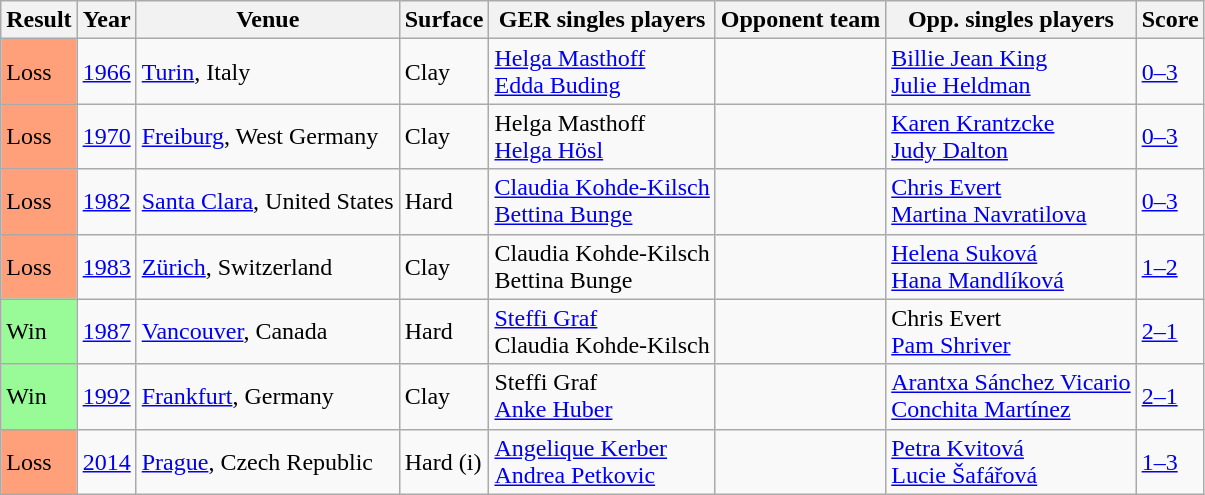<table class="sortable wikitable nowrap">
<tr>
<th>Result</th>
<th>Year</th>
<th>Venue</th>
<th>Surface</th>
<th>GER singles players</th>
<th>Opponent team</th>
<th>Opp. singles players</th>
<th>Score</th>
</tr>
<tr>
<td bgcolor=ffa07a>Loss</td>
<td><a href='#'>1966</a></td>
<td><a href='#'>Turin</a>, Italy</td>
<td>Clay</td>
<td><a href='#'>Helga Masthoff</a><br><a href='#'>Edda Buding</a></td>
<td></td>
<td><a href='#'>Billie Jean King</a><br><a href='#'>Julie Heldman</a></td>
<td><a href='#'>0–3</a></td>
</tr>
<tr>
<td bgcolor=ffa07a>Loss</td>
<td><a href='#'>1970</a></td>
<td><a href='#'>Freiburg</a>, West Germany</td>
<td>Clay</td>
<td>Helga Masthoff<br><a href='#'>Helga Hösl</a></td>
<td></td>
<td><a href='#'>Karen Krantzcke</a><br><a href='#'>Judy Dalton</a></td>
<td><a href='#'>0–3</a></td>
</tr>
<tr>
<td bgcolor=ffa07a>Loss</td>
<td><a href='#'>1982</a></td>
<td><a href='#'>Santa Clara</a>, United States</td>
<td>Hard</td>
<td><a href='#'>Claudia Kohde-Kilsch</a><br><a href='#'>Bettina Bunge</a></td>
<td></td>
<td><a href='#'>Chris Evert</a><br><a href='#'>Martina Navratilova</a></td>
<td><a href='#'>0–3</a></td>
</tr>
<tr>
<td bgcolor=ffa07a>Loss</td>
<td><a href='#'>1983</a></td>
<td><a href='#'>Zürich</a>, Switzerland</td>
<td>Clay</td>
<td>Claudia Kohde-Kilsch<br>Bettina Bunge</td>
<td></td>
<td><a href='#'>Helena Suková</a><br><a href='#'>Hana Mandlíková</a></td>
<td><a href='#'>1–2</a></td>
</tr>
<tr>
<td bgcolor=98fb98>Win</td>
<td><a href='#'>1987</a></td>
<td><a href='#'>Vancouver</a>, Canada</td>
<td>Hard</td>
<td><a href='#'>Steffi Graf</a><br>Claudia Kohde-Kilsch</td>
<td></td>
<td>Chris Evert<br><a href='#'>Pam Shriver</a></td>
<td><a href='#'>2–1</a></td>
</tr>
<tr>
<td bgcolor=98fb98>Win</td>
<td><a href='#'>1992</a></td>
<td><a href='#'>Frankfurt</a>, Germany</td>
<td>Clay</td>
<td>Steffi Graf<br><a href='#'>Anke Huber</a></td>
<td></td>
<td><a href='#'>Arantxa Sánchez Vicario</a><br><a href='#'>Conchita Martínez</a></td>
<td><a href='#'>2–1</a></td>
</tr>
<tr>
<td bgcolor=ffa07a>Loss</td>
<td><a href='#'>2014</a></td>
<td><a href='#'>Prague</a>, Czech Republic</td>
<td>Hard (i)</td>
<td><a href='#'>Angelique Kerber</a><br><a href='#'>Andrea Petkovic</a></td>
<td></td>
<td><a href='#'>Petra Kvitová</a><br><a href='#'>Lucie Šafářová</a></td>
<td><a href='#'>1–3</a></td>
</tr>
</table>
